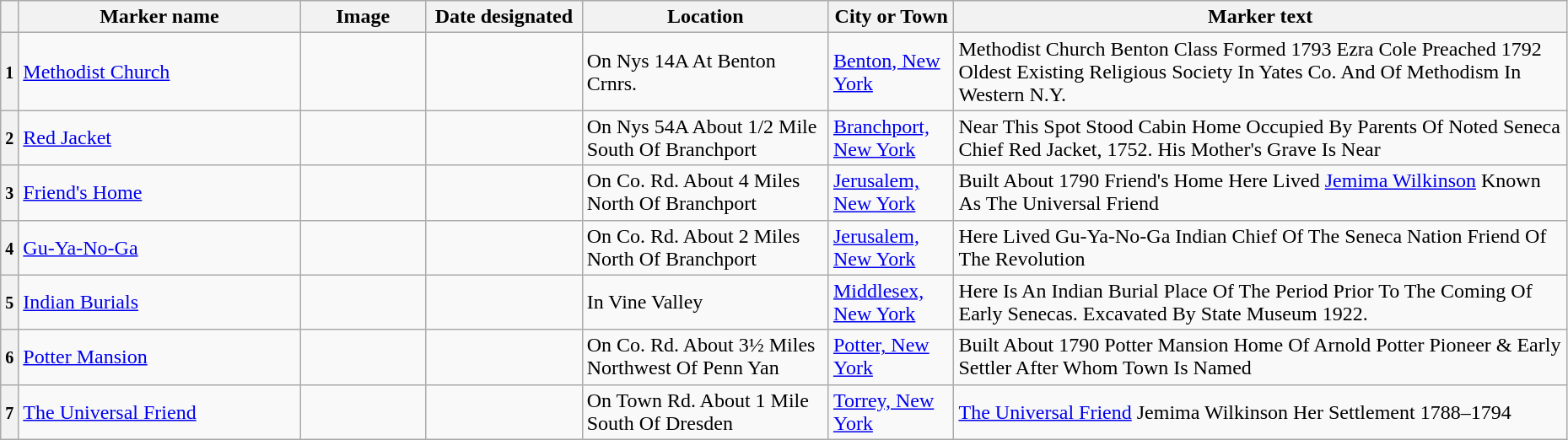<table class="wikitable sortable" style="width:98%">
<tr>
<th></th>
<th width = 18% ><strong>Marker name</strong></th>
<th width = 8% class="unsortable" ><strong>Image</strong></th>
<th width = 10% ><strong>Date designated</strong></th>
<th><strong>Location</strong></th>
<th width = 8% ><strong>City or Town</strong></th>
<th class="unsortable" ><strong>Marker text</strong></th>
</tr>
<tr ->
<th><small>1</small></th>
<td><a href='#'>Methodist Church</a></td>
<td></td>
<td></td>
<td>On Nys 14A At Benton Crnrs.</td>
<td><a href='#'>Benton, New York</a></td>
<td>Methodist Church Benton Class Formed 1793 Ezra Cole Preached 1792 Oldest Existing Religious Society In Yates Co. And Of Methodism In Western N.Y.</td>
</tr>
<tr ->
<th><small>2</small></th>
<td><a href='#'>Red Jacket</a></td>
<td></td>
<td></td>
<td>On Nys 54A About 1/2 Mile South Of Branchport</td>
<td><a href='#'>Branchport, New York</a></td>
<td>Near This Spot Stood Cabin Home Occupied By Parents Of Noted Seneca Chief Red Jacket, 1752. His Mother's Grave Is Near</td>
</tr>
<tr ->
<th><small>3</small></th>
<td><a href='#'>Friend's Home</a></td>
<td></td>
<td></td>
<td>On Co. Rd. About 4 Miles North Of Branchport</td>
<td><a href='#'>Jerusalem, New York</a></td>
<td>Built About 1790 Friend's Home Here Lived <a href='#'>Jemima Wilkinson</a> Known As The Universal Friend</td>
</tr>
<tr ->
<th><small>4</small></th>
<td><a href='#'>Gu-Ya-No-Ga</a></td>
<td></td>
<td></td>
<td>On Co. Rd. About 2 Miles North Of Branchport</td>
<td><a href='#'>Jerusalem, New York</a></td>
<td>Here Lived Gu-Ya-No-Ga Indian Chief Of The Seneca Nation Friend Of The Revolution</td>
</tr>
<tr ->
<th><small>5</small></th>
<td><a href='#'>Indian Burials</a></td>
<td></td>
<td></td>
<td>In Vine Valley</td>
<td><a href='#'>Middlesex, New York</a></td>
<td>Here Is An Indian Burial Place Of The Period Prior To The Coming Of Early Senecas. Excavated By State Museum 1922.</td>
</tr>
<tr ->
<th><small>6</small></th>
<td><a href='#'>Potter Mansion</a></td>
<td></td>
<td></td>
<td>On Co. Rd. About 3½ Miles Northwest Of Penn Yan</td>
<td><a href='#'>Potter, New York</a></td>
<td>Built About 1790 Potter Mansion Home Of Arnold Potter Pioneer & Early Settler After Whom Town Is Named</td>
</tr>
<tr ->
<th><small>7</small></th>
<td><a href='#'>The Universal Friend</a></td>
<td></td>
<td></td>
<td>On Town Rd. About 1 Mile South Of Dresden</td>
<td><a href='#'>Torrey, New York</a></td>
<td><a href='#'>The Universal Friend</a> Jemima Wilkinson Her Settlement 1788–1794</td>
</tr>
</table>
